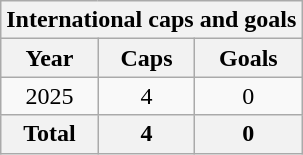<table class="wikitable sortable" style="text-align:center">
<tr>
<th colspan="3">International caps and goals</th>
</tr>
<tr>
<th>Year</th>
<th>Caps</th>
<th>Goals</th>
</tr>
<tr>
<td>2025</td>
<td>4</td>
<td>0</td>
</tr>
<tr>
<th>Total</th>
<th>4</th>
<th>0</th>
</tr>
</table>
